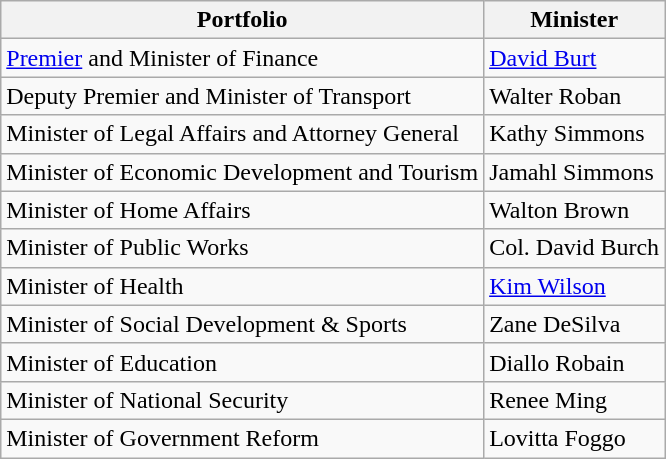<table class="wikitable">
<tr>
<th>Portfolio</th>
<th>Minister</th>
</tr>
<tr>
<td><a href='#'>Premier</a> and Minister of Finance</td>
<td><a href='#'>David Burt</a></td>
</tr>
<tr>
<td>Deputy Premier and Minister of Transport</td>
<td>Walter Roban</td>
</tr>
<tr>
<td>Minister of Legal Affairs and Attorney General</td>
<td>Kathy Simmons</td>
</tr>
<tr>
<td>Minister of Economic Development and Tourism</td>
<td>Jamahl Simmons</td>
</tr>
<tr>
<td>Minister of Home Affairs</td>
<td>Walton Brown</td>
</tr>
<tr>
<td>Minister of Public Works</td>
<td>Col. David Burch</td>
</tr>
<tr>
<td>Minister of Health</td>
<td><a href='#'>Kim Wilson</a></td>
</tr>
<tr>
<td>Minister of Social Development & Sports</td>
<td>Zane DeSilva</td>
</tr>
<tr>
<td>Minister of Education</td>
<td>Diallo Robain</td>
</tr>
<tr>
<td>Minister of National Security</td>
<td>Renee Ming</td>
</tr>
<tr>
<td>Minister of Government Reform</td>
<td>Lovitta Foggo</td>
</tr>
</table>
